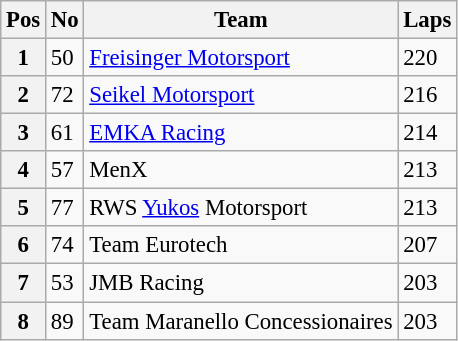<table class="wikitable" style="font-size: 95%;">
<tr>
<th>Pos</th>
<th>No</th>
<th>Team</th>
<th>Laps</th>
</tr>
<tr>
<th>1</th>
<td>50</td>
<td> <a href='#'>Freisinger Motorsport</a></td>
<td>220</td>
</tr>
<tr>
<th>2</th>
<td>72</td>
<td> <a href='#'>Seikel Motorsport</a></td>
<td>216</td>
</tr>
<tr>
<th>3</th>
<td>61</td>
<td> <a href='#'>EMKA Racing</a></td>
<td>214</td>
</tr>
<tr>
<th>4</th>
<td>57</td>
<td> MenX</td>
<td>213</td>
</tr>
<tr>
<th>5</th>
<td>77</td>
<td> RWS <a href='#'>Yukos</a> Motorsport</td>
<td>213</td>
</tr>
<tr>
<th>6</th>
<td>74</td>
<td> Team Eurotech</td>
<td>207</td>
</tr>
<tr>
<th>7</th>
<td>53</td>
<td> JMB Racing</td>
<td>203</td>
</tr>
<tr>
<th>8</th>
<td>89</td>
<td> Team Maranello Concessionaires</td>
<td>203</td>
</tr>
</table>
